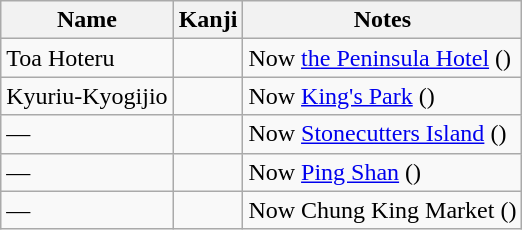<table class="wikitable">
<tr>
<th>Name</th>
<th>Kanji</th>
<th>Notes</th>
</tr>
<tr>
<td>Toa Hoteru</td>
<td></td>
<td>Now <a href='#'>the Peninsula Hotel</a> ()</td>
</tr>
<tr>
<td>Kyuriu-Kyogijio</td>
<td></td>
<td>Now <a href='#'>King's Park</a> ()</td>
</tr>
<tr>
<td>—</td>
<td></td>
<td>Now <a href='#'>Stonecutters Island</a> ()</td>
</tr>
<tr>
<td>—</td>
<td></td>
<td>Now <a href='#'>Ping Shan</a> ()</td>
</tr>
<tr>
<td>—</td>
<td></td>
<td>Now Chung King Market ()</td>
</tr>
</table>
